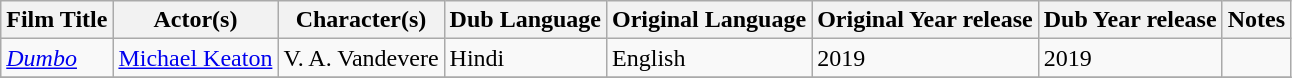<table class="wikitable">
<tr>
<th>Film Title</th>
<th>Actor(s)</th>
<th>Character(s)</th>
<th>Dub Language</th>
<th>Original Language</th>
<th>Original Year release</th>
<th>Dub Year release</th>
<th>Notes</th>
</tr>
<tr>
<td><a href='#'><em>Dumbo</em></a></td>
<td><a href='#'>Michael Keaton</a></td>
<td>V. A. Vandevere</td>
<td>Hindi</td>
<td>English</td>
<td>2019</td>
<td>2019</td>
<td></td>
</tr>
<tr>
</tr>
</table>
